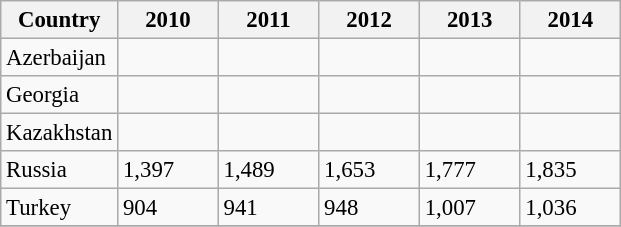<table class="sortable wikitable" style="font-size:95%;">
<tr bgcolor="#ffffff">
<th>Country</th>
<th width=60 ! data-sort-type="number">2010</th>
<th width=60 ! data-sort-type="number">2011</th>
<th width=60 ! data-sort-type="number">2012</th>
<th width=60 ! data-sort-type="number">2013</th>
<th width=60 ! data-sort-type="number">2014</th>
</tr>
<tr>
<td> Azerbaijan</td>
<td></td>
<td></td>
<td></td>
<td></td>
<td></td>
</tr>
<tr>
<td> Georgia</td>
<td></td>
<td></td>
<td></td>
<td></td>
<td></td>
</tr>
<tr>
<td> Kazakhstan</td>
<td></td>
<td></td>
<td></td>
<td></td>
<td></td>
</tr>
<tr>
<td> Russia</td>
<td>1,397</td>
<td>1,489</td>
<td>1,653</td>
<td>1,777</td>
<td>1,835</td>
</tr>
<tr>
<td> Turkey</td>
<td>904</td>
<td>941</td>
<td>948</td>
<td>1,007</td>
<td>1,036</td>
</tr>
<tr>
</tr>
</table>
